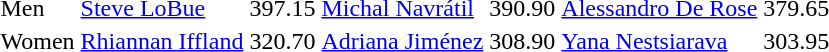<table>
<tr valign="top">
<td>Men<br></td>
<td><a href='#'>Steve LoBue</a><br></td>
<td>397.15</td>
<td><a href='#'>Michal Navrátil</a><br></td>
<td>390.90</td>
<td><a href='#'>Alessandro De Rose</a><br></td>
<td>379.65</td>
</tr>
<tr valign="top">
<td>Women<br></td>
<td><a href='#'>Rhiannan Iffland</a><br></td>
<td>320.70</td>
<td><a href='#'>Adriana Jiménez</a><br></td>
<td>308.90</td>
<td><a href='#'>Yana Nestsiarava</a><br></td>
<td>303.95</td>
</tr>
</table>
